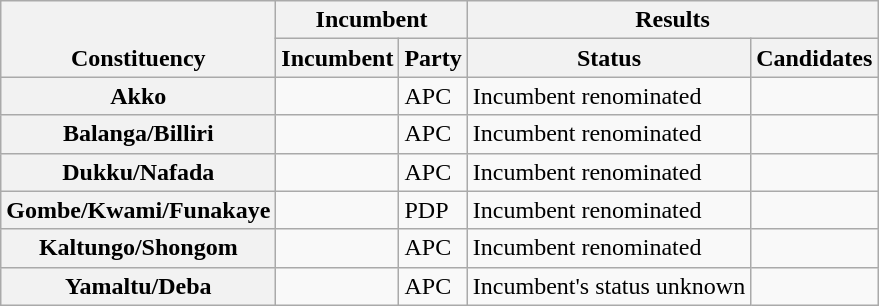<table class="wikitable sortable">
<tr valign=bottom>
<th rowspan=2>Constituency</th>
<th colspan=2>Incumbent</th>
<th colspan=2>Results</th>
</tr>
<tr valign=bottom>
<th>Incumbent</th>
<th>Party</th>
<th>Status</th>
<th>Candidates</th>
</tr>
<tr>
<th>Akko</th>
<td></td>
<td>APC</td>
<td>Incumbent renominated</td>
<td nowrap></td>
</tr>
<tr>
<th>Balanga/Billiri</th>
<td></td>
<td>APC</td>
<td>Incumbent renominated</td>
<td nowrap></td>
</tr>
<tr>
<th>Dukku/Nafada</th>
<td></td>
<td>APC</td>
<td>Incumbent renominated</td>
<td nowrap></td>
</tr>
<tr>
<th>Gombe/Kwami/Funakaye</th>
<td></td>
<td>PDP</td>
<td>Incumbent renominated</td>
<td nowrap></td>
</tr>
<tr>
<th>Kaltungo/Shongom</th>
<td></td>
<td>APC</td>
<td>Incumbent renominated</td>
<td nowrap></td>
</tr>
<tr>
<th>Yamaltu/Deba</th>
<td></td>
<td>APC</td>
<td>Incumbent's status unknown</td>
<td nowrap></td>
</tr>
</table>
